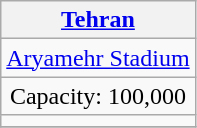<table class="wikitable" style="text-align:center">
<tr>
<th><a href='#'>Tehran</a></th>
</tr>
<tr>
<td><a href='#'>Aryamehr Stadium</a></td>
</tr>
<tr>
<td>Capacity: 100,000</td>
</tr>
<tr>
<td></td>
</tr>
<tr>
</tr>
</table>
